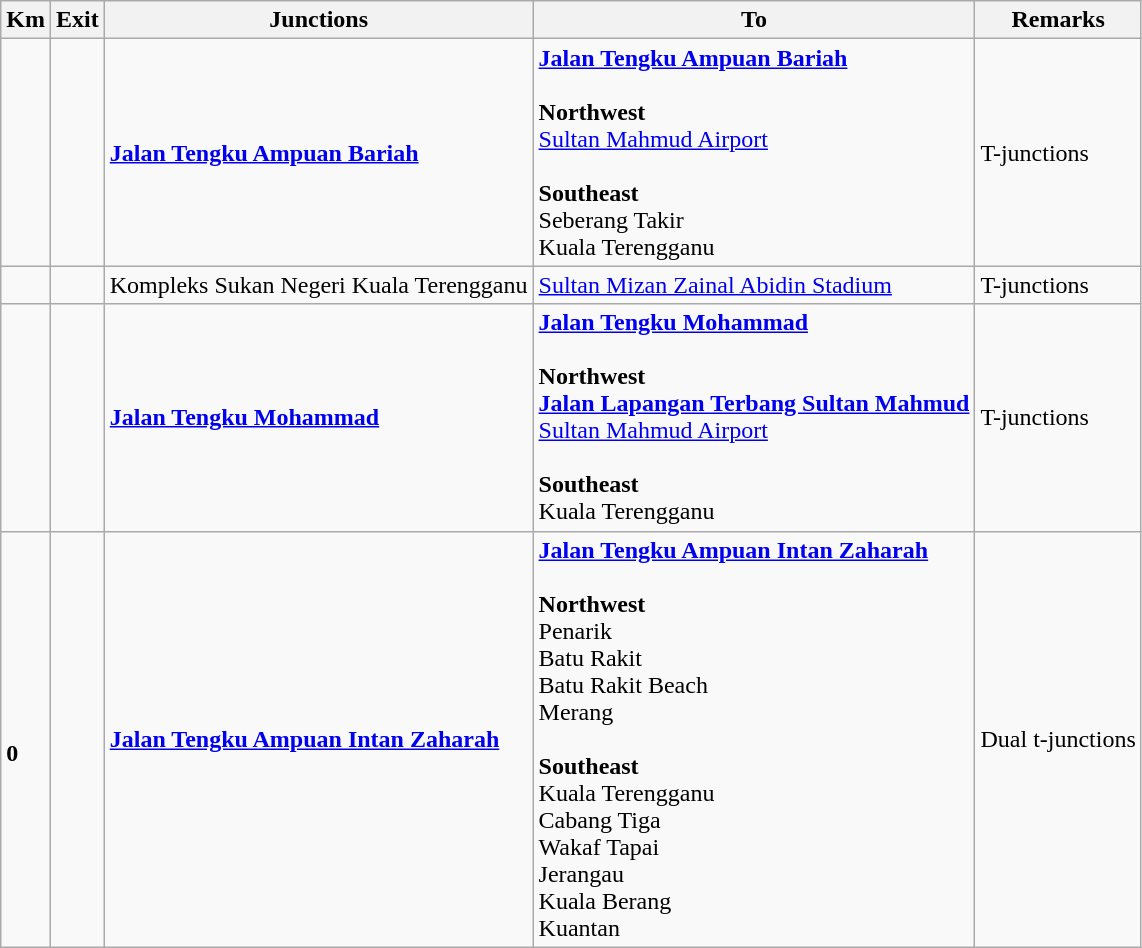<table class="wikitable">
<tr>
<th>Km</th>
<th>Exit</th>
<th>Junctions</th>
<th>To</th>
<th>Remarks</th>
</tr>
<tr>
<td></td>
<td></td>
<td> <strong><a href='#'>Jalan Tengku Ampuan Bariah</a></strong></td>
<td> <strong><a href='#'>Jalan Tengku Ampuan Bariah</a></strong><br><br><strong>Northwest</strong><br><a href='#'>Sultan Mahmud Airport</a><br><br><strong>Southeast</strong><br>Seberang Takir<br>  Kuala Terengganu</td>
<td>T-junctions</td>
</tr>
<tr>
<td></td>
<td></td>
<td>Kompleks Sukan Negeri Kuala Terengganu</td>
<td><a href='#'>Sultan Mizan Zainal Abidin Stadium</a></td>
<td>T-junctions</td>
</tr>
<tr>
<td></td>
<td></td>
<td> <strong><a href='#'>Jalan Tengku Mohammad</a></strong></td>
<td> <strong><a href='#'>Jalan Tengku Mohammad</a></strong><br><br><strong>Northwest</strong><br> <strong><a href='#'>Jalan Lapangan Terbang Sultan Mahmud</a></strong><br><a href='#'>Sultan Mahmud Airport</a> <br><br><strong>Southeast</strong><br> Kuala Terengganu</td>
<td>T-junctions</td>
</tr>
<tr>
<td><br><strong>0</strong></td>
<td></td>
<td>  <strong><a href='#'>Jalan Tengku Ampuan Intan Zaharah</a></strong></td>
<td>  <strong><a href='#'>Jalan Tengku Ampuan Intan Zaharah</a></strong><br><br><strong>Northwest</strong><br> Penarik<br> Batu Rakit<br> Batu Rakit Beach<br> Merang<br><br><strong>Southeast</strong><br> Kuala Terengganu<br>  Cabang Tiga<br> Wakaf Tapai<br> Jerangau<br> Kuala Berang<br> Kuantan</td>
<td>Dual t-junctions</td>
</tr>
</table>
